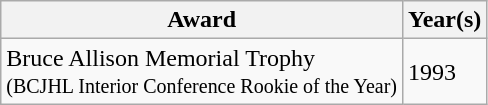<table class="wikitable">
<tr>
<th>Award</th>
<th>Year(s)</th>
</tr>
<tr>
<td>Bruce Allison Memorial Trophy<br><small>(BCJHL Interior Conference Rookie of the Year)</small></td>
<td>1993</td>
</tr>
</table>
